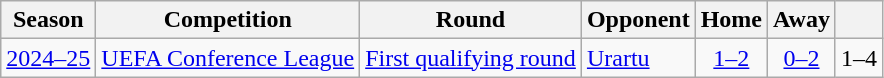<table class="wikitable collapsible collapsed">
<tr>
<th>Season</th>
<th>Competition</th>
<th>Round</th>
<th>Opponent</th>
<th>Home</th>
<th>Away</th>
<th></th>
</tr>
<tr align=center>
<td><a href='#'>2024–25</a></td>
<td><a href='#'>UEFA Conference League</a></td>
<td><a href='#'>First qualifying round</a></td>
<td align=left> <a href='#'>Urartu</a></td>
<td><a href='#'>1–2</a></td>
<td><a href='#'>0–2</a></td>
<td>1–4</td>
</tr>
</table>
